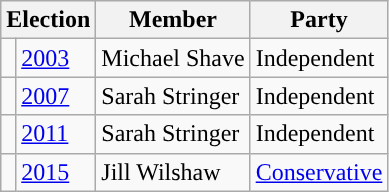<table class="wikitable">
<tr>
<th colspan="2">Election</th>
<th>Member</th>
<th>Party</th>
</tr>
<tr>
<td style="background-color: "></td>
<td><a href='#'>2003</a></td>
<td>Michael Shave</td>
<td>Independent</td>
</tr>
<tr>
<td style="background-color: "></td>
<td><a href='#'>2007</a></td>
<td>Sarah Stringer</td>
<td>Independent</td>
</tr>
<tr>
<td style="background-color: "></td>
<td><a href='#'>2011</a></td>
<td>Sarah Stringer</td>
<td>Independent</td>
</tr>
<tr>
<td style="background-color: "></td>
<td><a href='#'>2015</a></td>
<td>Jill Wilshaw</td>
<td><a href='#'>Conservative</a></td>
</tr>
</table>
